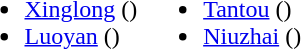<table>
<tr>
<td valign="top"><br><ul><li><a href='#'>Xinglong</a> ()</li><li><a href='#'>Luoyan</a> ()</li></ul></td>
<td valign="top"><br><ul><li><a href='#'>Tantou</a> ()</li><li><a href='#'>Niuzhai</a> ()</li></ul></td>
</tr>
</table>
